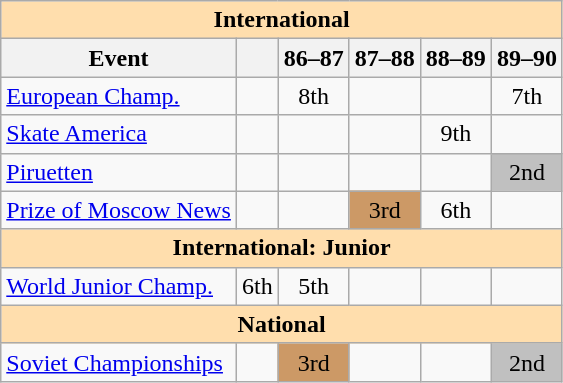<table class="wikitable" style="text-align:center">
<tr>
<th style="background-color: #ffdead; " colspan=6 align=center>International</th>
</tr>
<tr>
<th>Event</th>
<th></th>
<th>86–87</th>
<th>87–88</th>
<th>88–89</th>
<th>89–90</th>
</tr>
<tr>
<td align=left><a href='#'>European Champ.</a></td>
<td></td>
<td>8th</td>
<td></td>
<td></td>
<td>7th</td>
</tr>
<tr>
<td align=left><a href='#'>Skate America</a></td>
<td></td>
<td></td>
<td></td>
<td>9th</td>
<td></td>
</tr>
<tr>
<td align=left><a href='#'>Piruetten</a></td>
<td></td>
<td></td>
<td></td>
<td></td>
<td bgcolor=silver>2nd</td>
</tr>
<tr>
<td align=left><a href='#'>Prize of Moscow News</a></td>
<td></td>
<td></td>
<td bgcolor=cc9966>3rd</td>
<td>6th</td>
<td></td>
</tr>
<tr>
<th style="background-color: #ffdead; " colspan=6 align=center>International: Junior</th>
</tr>
<tr>
<td align=left><a href='#'>World Junior Champ.</a></td>
<td>6th</td>
<td>5th</td>
<td></td>
<td></td>
<td></td>
</tr>
<tr>
<th style="background-color: #ffdead; " colspan=6 align=center>National</th>
</tr>
<tr>
<td align=left><a href='#'>Soviet Championships</a></td>
<td></td>
<td bgcolor=cc9966>3rd</td>
<td></td>
<td></td>
<td bgcolor=silver>2nd</td>
</tr>
</table>
